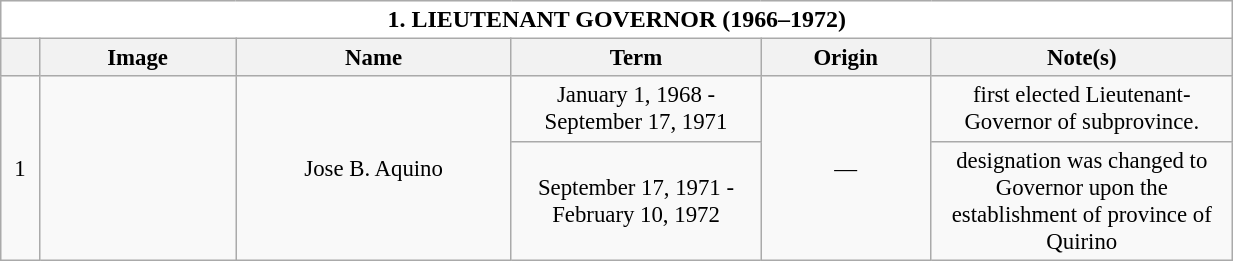<table class="wikitable collapsible collapsed" style="vertical-align:top;text-align:center;font-size:95%;">
<tr>
<th style="background-color:white;font-size:105%;width:51em;" colspan=6>1. LIEUTENANT GOVERNOR (1966–1972)</th>
</tr>
<tr>
<th style="width: 1em;text-align:center"></th>
<th style="width: 7em;text-align:center">Image</th>
<th style="width: 10em;text-align:center">Name</th>
<th style="width: 9em;text-align:center">Term</th>
<th style="width: 6em;text-align:center">Origin</th>
<th style="width: 11em;text-align:center">Note(s)</th>
</tr>
<tr>
<td rowspan=2>1</td>
<td rowspan=2></td>
<td rowspan=2>Jose B. Aquino</td>
<td>January 1, 1968 - September 17, 1971</td>
<td rowspan=2>—</td>
<td>first elected Lieutenant-Governor of subprovince.</td>
</tr>
<tr>
<td>September 17, 1971 - February 10, 1972</td>
<td>designation was changed to Governor upon the establishment of province of Quirino</td>
</tr>
</table>
